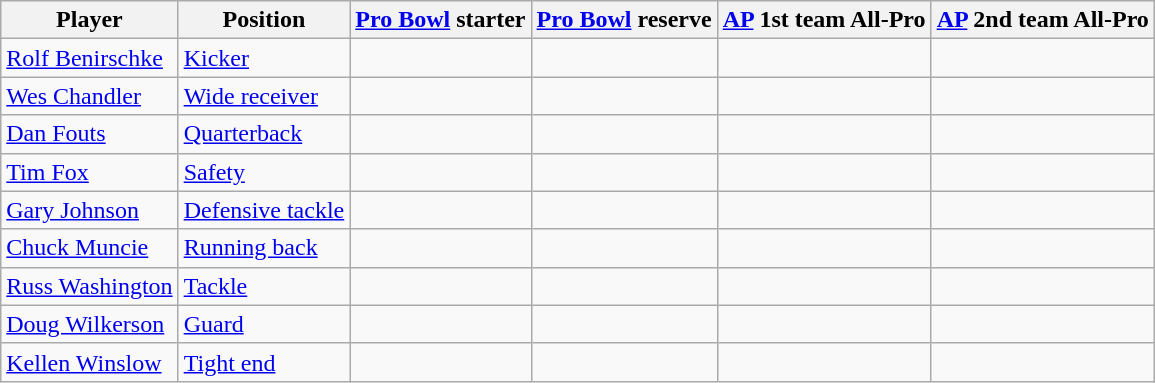<table class="wikitable">
<tr>
<th>Player</th>
<th>Position</th>
<th><a href='#'>Pro Bowl</a> starter</th>
<th><a href='#'>Pro Bowl</a> reserve</th>
<th><a href='#'>AP</a> 1st team All-Pro</th>
<th><a href='#'>AP</a> 2nd team All-Pro</th>
</tr>
<tr>
<td><a href='#'>Rolf Benirschke</a></td>
<td><a href='#'>Kicker</a></td>
<td></td>
<td></td>
<td></td>
<td></td>
</tr>
<tr>
<td><a href='#'>Wes Chandler</a></td>
<td><a href='#'>Wide receiver</a></td>
<td></td>
<td></td>
<td></td>
<td></td>
</tr>
<tr>
<td><a href='#'>Dan Fouts</a></td>
<td><a href='#'>Quarterback</a></td>
<td></td>
<td></td>
<td></td>
<td></td>
</tr>
<tr>
<td><a href='#'>Tim Fox</a></td>
<td><a href='#'>Safety</a></td>
<td></td>
<td></td>
<td></td>
<td></td>
</tr>
<tr>
<td><a href='#'>Gary Johnson</a></td>
<td><a href='#'>Defensive tackle</a></td>
<td></td>
<td></td>
<td></td>
<td></td>
</tr>
<tr>
<td><a href='#'>Chuck Muncie</a></td>
<td><a href='#'>Running back</a></td>
<td></td>
<td></td>
<td></td>
<td></td>
</tr>
<tr>
<td><a href='#'>Russ Washington</a></td>
<td><a href='#'>Tackle</a></td>
<td></td>
<td></td>
<td></td>
<td></td>
</tr>
<tr>
<td><a href='#'>Doug Wilkerson</a></td>
<td><a href='#'>Guard</a></td>
<td></td>
<td></td>
<td></td>
<td></td>
</tr>
<tr>
<td><a href='#'>Kellen Winslow</a></td>
<td><a href='#'>Tight end</a></td>
<td></td>
<td></td>
<td></td>
<td></td>
</tr>
</table>
